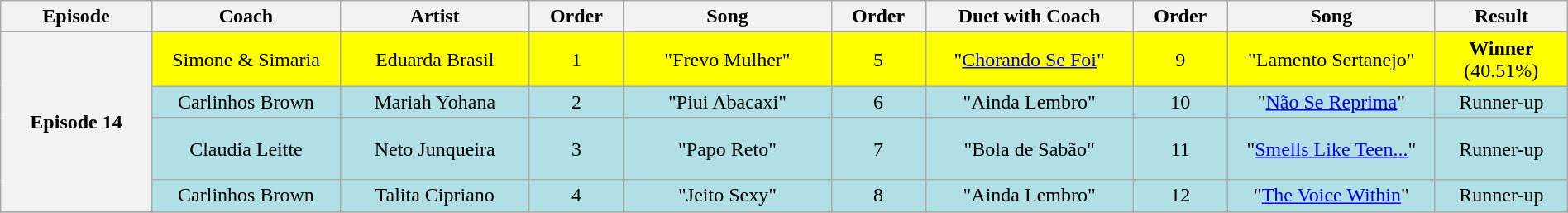<table class="wikitable" style="text-align:center; width:100%;">
<tr>
<th scope="col" width="08%">Episode</th>
<th scope="col" width="10%">Coach</th>
<th scope="col" width="10%">Artist</th>
<th scope="col" width="05%">Order</th>
<th scope="col" width="11%">Song</th>
<th scope="col" width="05%">Order</th>
<th scope="col" width="11%">Duet with Coach</th>
<th scope="col" width="05%">Order</th>
<th scope="col" width="11%">Song</th>
<th scope="col" width="07%">Result</th>
</tr>
<tr>
<th scope="col" rowspan=5>Episode 14<br><small></small></th>
</tr>
<tr bgcolor=FFFF00>
<td>Simone & Simaria</td>
<td>Eduarda Brasil</td>
<td>1</td>
<td>"Frevo Mulher"</td>
<td>5</td>
<td>"<a href='#'>Chorando Se Foi</a>"</td>
<td>9</td>
<td>"Lamento Sertanejo"</td>
<td><strong>Winner</strong><br>(40.51%)</td>
</tr>
<tr bgcolor=B0E0E6>
<td>Carlinhos Brown</td>
<td>Mariah Yohana</td>
<td>2</td>
<td>"Piui Abacaxi"</td>
<td>6</td>
<td>"Ainda Lembro"<br></td>
<td>10</td>
<td>"<a href='#'>Não Se Reprima</a>"</td>
<td>Runner-up</td>
</tr>
<tr style="height:50px" bgcolor=B0E0E6>
<td>Claudia Leitte</td>
<td>Neto Junqueira</td>
<td scope="row">3</td>
<td>"Papo Reto"</td>
<td scope="row">7</td>
<td>"Bola de Sabão"</td>
<td scope="row">11</td>
<td>"<a href='#'>Smells Like Teen...</a>"</td>
<td bgcolor=B0E0E6>Runner-up</td>
</tr>
<tr bgcolor=B0E0E6>
<td>Carlinhos Brown</td>
<td>Talita Cipriano</td>
<td scope="row">4</td>
<td>"Jeito Sexy"</td>
<td scope="row">8</td>
<td>"Ainda Lembro"<br></td>
<td scope="row">12</td>
<td>"<a href='#'>The Voice Within</a>"</td>
<td bgcolor=B0E0E6>Runner-up</td>
</tr>
<tr>
</tr>
</table>
